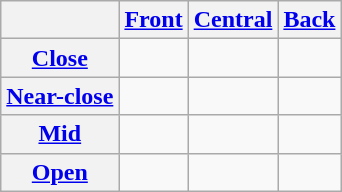<table class="wikitable" style="text-align:center">
<tr>
<th></th>
<th><a href='#'>Front</a></th>
<th><a href='#'>Central</a></th>
<th><a href='#'>Back</a></th>
</tr>
<tr align="center">
<th><a href='#'>Close</a></th>
<td></td>
<td></td>
<td></td>
</tr>
<tr>
<th><a href='#'>Near-close</a></th>
<td></td>
<td></td>
<td></td>
</tr>
<tr align="center">
<th><a href='#'>Mid</a></th>
<td></td>
<td></td>
<td></td>
</tr>
<tr align="center">
<th><a href='#'>Open</a></th>
<td></td>
<td></td>
<td></td>
</tr>
</table>
